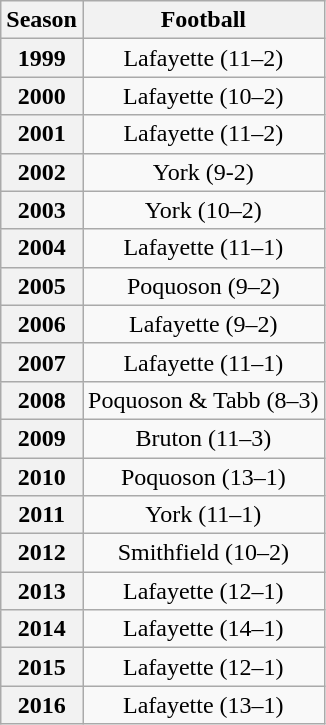<table class="wikitable sortable" style="text-align:center">
<tr>
<th>Season</th>
<th>Football</th>
</tr>
<tr>
<th>1999</th>
<td>Lafayette (11–2)</td>
</tr>
<tr>
<th>2000</th>
<td>Lafayette (10–2)</td>
</tr>
<tr>
<th>2001</th>
<td>Lafayette (11–2)</td>
</tr>
<tr>
<th>2002</th>
<td>York (9-2)</td>
</tr>
<tr>
<th>2003</th>
<td>York (10–2)</td>
</tr>
<tr>
<th>2004</th>
<td>Lafayette (11–1)</td>
</tr>
<tr>
<th>2005</th>
<td>Poquoson (9–2)</td>
</tr>
<tr>
<th>2006</th>
<td>Lafayette (9–2)</td>
</tr>
<tr>
<th>2007</th>
<td>Lafayette (11–1)</td>
</tr>
<tr>
<th>2008</th>
<td>Poquoson & Tabb (8–3)</td>
</tr>
<tr>
<th>2009</th>
<td>Bruton (11–3)</td>
</tr>
<tr>
<th>2010</th>
<td>Poquoson (13–1)</td>
</tr>
<tr>
<th>2011</th>
<td>York (11–1)</td>
</tr>
<tr>
<th>2012</th>
<td>Smithfield (10–2)</td>
</tr>
<tr>
<th>2013</th>
<td>Lafayette (12–1)</td>
</tr>
<tr>
<th>2014</th>
<td>Lafayette (14–1)</td>
</tr>
<tr>
<th>2015</th>
<td>Lafayette (12–1)</td>
</tr>
<tr>
<th>2016</th>
<td>Lafayette (13–1)</td>
</tr>
</table>
